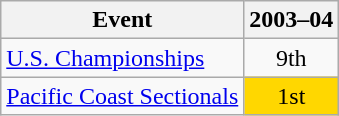<table class="wikitable" style="text-align:center">
<tr>
<th>Event</th>
<th>2003–04</th>
</tr>
<tr>
<td align=left><a href='#'>U.S. Championships</a></td>
<td>9th</td>
</tr>
<tr>
<td align=left><a href='#'>Pacific Coast Sectionals</a></td>
<td bgcolor=gold>1st</td>
</tr>
</table>
